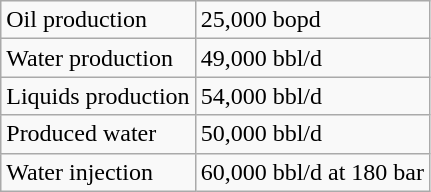<table class="wikitable">
<tr>
<td>Oil production</td>
<td>25,000 bopd</td>
</tr>
<tr>
<td>Water production</td>
<td>49,000 bbl/d</td>
</tr>
<tr>
<td>Liquids production</td>
<td>54,000 bbl/d</td>
</tr>
<tr>
<td>Produced water</td>
<td>50,000 bbl/d</td>
</tr>
<tr>
<td>Water injection</td>
<td>60,000 bbl/d at 180 bar</td>
</tr>
</table>
